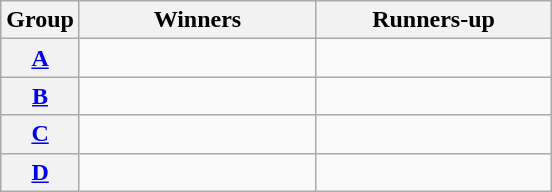<table class=wikitable>
<tr>
<th>Group</th>
<th width=150>Winners</th>
<th width=150>Runners-up</th>
</tr>
<tr>
<th><a href='#'>A</a></th>
<td></td>
<td></td>
</tr>
<tr>
<th><a href='#'>B</a></th>
<td></td>
<td></td>
</tr>
<tr>
<th><a href='#'>C</a></th>
<td></td>
<td></td>
</tr>
<tr>
<th><a href='#'>D</a></th>
<td></td>
<td></td>
</tr>
</table>
